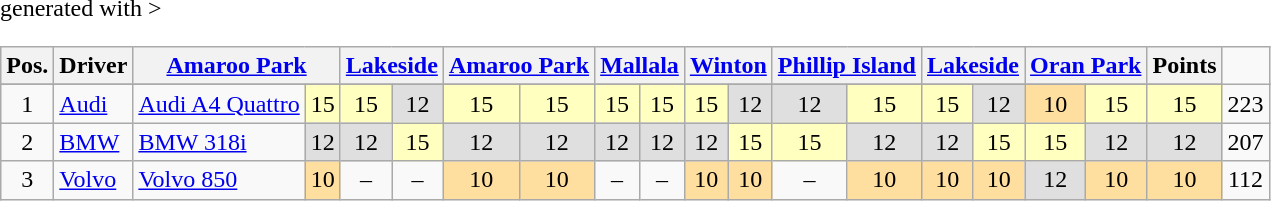<table class="wikitable" <hiddentext>generated with >
<tr style="font-weight:bold">
<th valign="middle">Pos.</th>
<th valign="middle">Driver</th>
<th colspan=2><a href='#'>Amaroo Park</a> <br></th>
<th colspan=2><a href='#'>Lakeside</a><br></th>
<th colspan=2><a href='#'>Amaroo Park</a> <br></th>
<th colspan=2><a href='#'>Mallala</a><br> </th>
<th colspan=2><a href='#'>Winton</a><br> </th>
<th colspan=2><a href='#'>Phillip Island</a><br> </th>
<th colspan=2><a href='#'>Lakeside</a><br></th>
<th colspan=2><a href='#'>Oran Park</a><br> </th>
<th valign="middle">Points</th>
</tr>
<tr style="font-weight:bold">
</tr>
<tr>
<td Height="12.75" align="center">1</td>
<td align="left"> <a href='#'>Audi</a></td>
<td align="left"><a href='#'>Audi A4 Quattro</a></td>
<td align="center" style="background:#ffffbf;">15</td>
<td align="center" style="background:#ffffbf;">15</td>
<td align="center" style="background:#dfdfdf;">12</td>
<td align="center" style="background:#ffffbf;">15</td>
<td align="center" style="background:#ffffbf;">15</td>
<td align="center" style="background:#ffffbf;">15</td>
<td align="center" style="background:#ffffbf;">15</td>
<td align="center" style="background:#ffffbf;">15</td>
<td align="center" style="background:#dfdfdf;">12</td>
<td align="center" style="background:#dfdfdf;">12</td>
<td align="center" style="background:#ffffbf;">15</td>
<td align="center" style="background:#ffffbf;">15</td>
<td align="center" style="background:#dfdfdf;">12</td>
<td align="center" style="background:#ffdf9f;">10</td>
<td align="center" style="background:#ffffbf;">15</td>
<td align="center" style="background:#ffffbf;">15</td>
<td align="center">223</td>
</tr>
<tr>
<td Height="12.75" align="center">2</td>
<td align="left"> <a href='#'>BMW</a></td>
<td align="left"><a href='#'>BMW 318i</a></td>
<td align="center" style="background:#dfdfdf;">12</td>
<td align="center" style="background:#dfdfdf;">12</td>
<td align="center" style="background:#ffffbf;">15</td>
<td align="center" style="background:#dfdfdf;">12</td>
<td align="center" style="background:#dfdfdf;">12</td>
<td align="center" style="background:#dfdfdf;">12</td>
<td align="center" style="background:#dfdfdf;">12</td>
<td align="center" style="background:#dfdfdf;">12</td>
<td align="center" style="background:#ffffbf;">15</td>
<td align="center" style="background:#ffffbf;">15</td>
<td align="center" style="background:#dfdfdf;">12</td>
<td align="center" style="background:#dfdfdf;">12</td>
<td align="center" style="background:#ffffbf;">15</td>
<td align="center" style="background:#ffffbf;">15</td>
<td align="center" style="background:#dfdfdf;">12</td>
<td align="center" style="background:#dfdfdf;">12</td>
<td align="center">207</td>
</tr>
<tr>
<td Height="12.75" align="center">3</td>
<td align="LEFT"> <a href='#'>Volvo</a></td>
<td align="left"><a href='#'>Volvo 850</a></td>
<td align="center" style="background:#ffdf9f;">10</td>
<td align="center">–</td>
<td align="center">–</td>
<td align="center" style="background:#ffdf9f;">10</td>
<td align="center" style="background:#ffdf9f;">10</td>
<td align="center">–</td>
<td align="center">–</td>
<td align="center" style="background:#ffdf9f;">10</td>
<td align="center" style="background:#ffdf9f;">10</td>
<td align="center">–</td>
<td align="center" style="background:#ffdf9f;">10</td>
<td align="center" style="background:#ffdf9f;">10</td>
<td align="center" style="background:#ffdf9f;">10</td>
<td align="center" style="background:#dfdfdf;">12</td>
<td align="center" style="background:#ffdf9f;">10</td>
<td align="center" style="background:#ffdf9f;">10</td>
<td align="center">112</td>
</tr>
</table>
